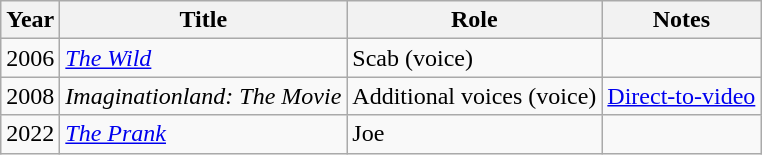<table class="wikitable sortable">
<tr>
<th>Year</th>
<th>Title</th>
<th>Role</th>
<th>Notes</th>
</tr>
<tr>
<td>2006</td>
<td><em><a href='#'>The Wild</a></em></td>
<td>Scab (voice)</td>
<td></td>
</tr>
<tr>
<td>2008</td>
<td><em>Imaginationland: The Movie</em></td>
<td>Additional voices (voice)</td>
<td><a href='#'>Direct-to-video</a></td>
</tr>
<tr>
<td>2022</td>
<td><em><a href='#'>The Prank</a></em></td>
<td>Joe</td>
<td></td>
</tr>
</table>
